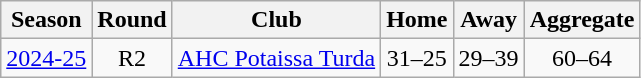<table class="wikitable" style="text-align: left;">
<tr>
<th>Season</th>
<th>Round</th>
<th>Club</th>
<th>Home</th>
<th>Away</th>
<th>Aggregate</th>
</tr>
<tr>
<td><a href='#'>2024-25</a></td>
<td align=center>R2</td>
<td> <a href='#'>AHC Potaissa Turda</a></td>
<td align=center>31–25</td>
<td align=center>29–39</td>
<td align=center>60–64</td>
</tr>
</table>
